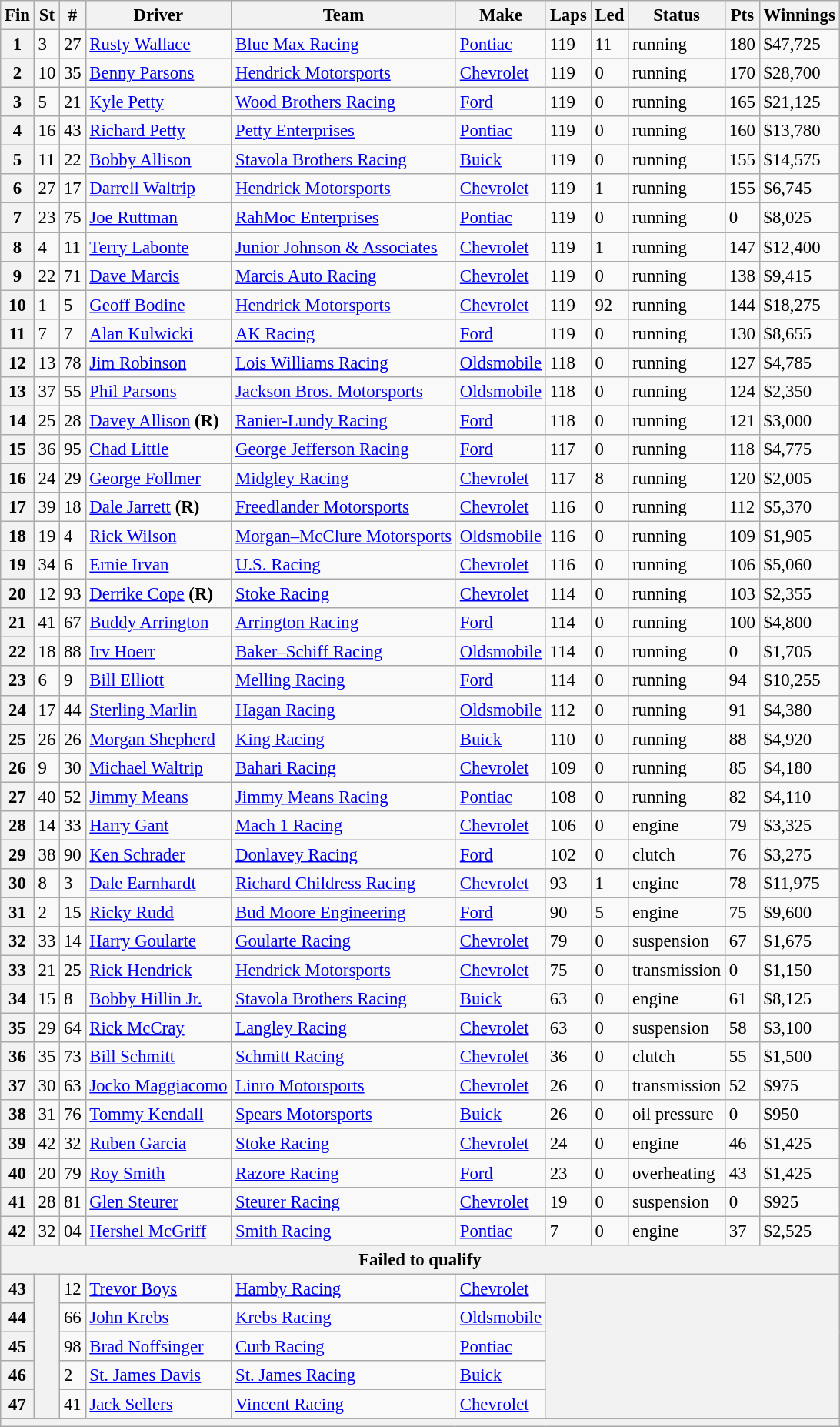<table class="wikitable" style="font-size:95%">
<tr>
<th>Fin</th>
<th>St</th>
<th>#</th>
<th>Driver</th>
<th>Team</th>
<th>Make</th>
<th>Laps</th>
<th>Led</th>
<th>Status</th>
<th>Pts</th>
<th>Winnings</th>
</tr>
<tr>
<th>1</th>
<td>3</td>
<td>27</td>
<td><a href='#'>Rusty Wallace</a></td>
<td><a href='#'>Blue Max Racing</a></td>
<td><a href='#'>Pontiac</a></td>
<td>119</td>
<td>11</td>
<td>running</td>
<td>180</td>
<td>$47,725</td>
</tr>
<tr>
<th>2</th>
<td>10</td>
<td>35</td>
<td><a href='#'>Benny Parsons</a></td>
<td><a href='#'>Hendrick Motorsports</a></td>
<td><a href='#'>Chevrolet</a></td>
<td>119</td>
<td>0</td>
<td>running</td>
<td>170</td>
<td>$28,700</td>
</tr>
<tr>
<th>3</th>
<td>5</td>
<td>21</td>
<td><a href='#'>Kyle Petty</a></td>
<td><a href='#'>Wood Brothers Racing</a></td>
<td><a href='#'>Ford</a></td>
<td>119</td>
<td>0</td>
<td>running</td>
<td>165</td>
<td>$21,125</td>
</tr>
<tr>
<th>4</th>
<td>16</td>
<td>43</td>
<td><a href='#'>Richard Petty</a></td>
<td><a href='#'>Petty Enterprises</a></td>
<td><a href='#'>Pontiac</a></td>
<td>119</td>
<td>0</td>
<td>running</td>
<td>160</td>
<td>$13,780</td>
</tr>
<tr>
<th>5</th>
<td>11</td>
<td>22</td>
<td><a href='#'>Bobby Allison</a></td>
<td><a href='#'>Stavola Brothers Racing</a></td>
<td><a href='#'>Buick</a></td>
<td>119</td>
<td>0</td>
<td>running</td>
<td>155</td>
<td>$14,575</td>
</tr>
<tr>
<th>6</th>
<td>27</td>
<td>17</td>
<td><a href='#'>Darrell Waltrip</a></td>
<td><a href='#'>Hendrick Motorsports</a></td>
<td><a href='#'>Chevrolet</a></td>
<td>119</td>
<td>1</td>
<td>running</td>
<td>155</td>
<td>$6,745</td>
</tr>
<tr>
<th>7</th>
<td>23</td>
<td>75</td>
<td><a href='#'>Joe Ruttman</a></td>
<td><a href='#'>RahMoc Enterprises</a></td>
<td><a href='#'>Pontiac</a></td>
<td>119</td>
<td>0</td>
<td>running</td>
<td>0</td>
<td>$8,025</td>
</tr>
<tr>
<th>8</th>
<td>4</td>
<td>11</td>
<td><a href='#'>Terry Labonte</a></td>
<td><a href='#'>Junior Johnson & Associates</a></td>
<td><a href='#'>Chevrolet</a></td>
<td>119</td>
<td>1</td>
<td>running</td>
<td>147</td>
<td>$12,400</td>
</tr>
<tr>
<th>9</th>
<td>22</td>
<td>71</td>
<td><a href='#'>Dave Marcis</a></td>
<td><a href='#'>Marcis Auto Racing</a></td>
<td><a href='#'>Chevrolet</a></td>
<td>119</td>
<td>0</td>
<td>running</td>
<td>138</td>
<td>$9,415</td>
</tr>
<tr>
<th>10</th>
<td>1</td>
<td>5</td>
<td><a href='#'>Geoff Bodine</a></td>
<td><a href='#'>Hendrick Motorsports</a></td>
<td><a href='#'>Chevrolet</a></td>
<td>119</td>
<td>92</td>
<td>running</td>
<td>144</td>
<td>$18,275</td>
</tr>
<tr>
<th>11</th>
<td>7</td>
<td>7</td>
<td><a href='#'>Alan Kulwicki</a></td>
<td><a href='#'>AK Racing</a></td>
<td><a href='#'>Ford</a></td>
<td>119</td>
<td>0</td>
<td>running</td>
<td>130</td>
<td>$8,655</td>
</tr>
<tr>
<th>12</th>
<td>13</td>
<td>78</td>
<td><a href='#'>Jim Robinson</a></td>
<td><a href='#'>Lois Williams Racing</a></td>
<td><a href='#'>Oldsmobile</a></td>
<td>118</td>
<td>0</td>
<td>running</td>
<td>127</td>
<td>$4,785</td>
</tr>
<tr>
<th>13</th>
<td>37</td>
<td>55</td>
<td><a href='#'>Phil Parsons</a></td>
<td><a href='#'>Jackson Bros. Motorsports</a></td>
<td><a href='#'>Oldsmobile</a></td>
<td>118</td>
<td>0</td>
<td>running</td>
<td>124</td>
<td>$2,350</td>
</tr>
<tr>
<th>14</th>
<td>25</td>
<td>28</td>
<td><a href='#'>Davey Allison</a> <strong>(R)</strong></td>
<td><a href='#'>Ranier-Lundy Racing</a></td>
<td><a href='#'>Ford</a></td>
<td>118</td>
<td>0</td>
<td>running</td>
<td>121</td>
<td>$3,000</td>
</tr>
<tr>
<th>15</th>
<td>36</td>
<td>95</td>
<td><a href='#'>Chad Little</a></td>
<td><a href='#'>George Jefferson Racing</a></td>
<td><a href='#'>Ford</a></td>
<td>117</td>
<td>0</td>
<td>running</td>
<td>118</td>
<td>$4,775</td>
</tr>
<tr>
<th>16</th>
<td>24</td>
<td>29</td>
<td><a href='#'>George Follmer</a></td>
<td><a href='#'>Midgley Racing</a></td>
<td><a href='#'>Chevrolet</a></td>
<td>117</td>
<td>8</td>
<td>running</td>
<td>120</td>
<td>$2,005</td>
</tr>
<tr>
<th>17</th>
<td>39</td>
<td>18</td>
<td><a href='#'>Dale Jarrett</a> <strong>(R)</strong></td>
<td><a href='#'>Freedlander Motorsports</a></td>
<td><a href='#'>Chevrolet</a></td>
<td>116</td>
<td>0</td>
<td>running</td>
<td>112</td>
<td>$5,370</td>
</tr>
<tr>
<th>18</th>
<td>19</td>
<td>4</td>
<td><a href='#'>Rick Wilson</a></td>
<td><a href='#'>Morgan–McClure Motorsports</a></td>
<td><a href='#'>Oldsmobile</a></td>
<td>116</td>
<td>0</td>
<td>running</td>
<td>109</td>
<td>$1,905</td>
</tr>
<tr>
<th>19</th>
<td>34</td>
<td>6</td>
<td><a href='#'>Ernie Irvan</a></td>
<td><a href='#'>U.S. Racing</a></td>
<td><a href='#'>Chevrolet</a></td>
<td>116</td>
<td>0</td>
<td>running</td>
<td>106</td>
<td>$5,060</td>
</tr>
<tr>
<th>20</th>
<td>12</td>
<td>93</td>
<td><a href='#'>Derrike Cope</a> <strong>(R)</strong></td>
<td><a href='#'>Stoke Racing</a></td>
<td><a href='#'>Chevrolet</a></td>
<td>114</td>
<td>0</td>
<td>running</td>
<td>103</td>
<td>$2,355</td>
</tr>
<tr>
<th>21</th>
<td>41</td>
<td>67</td>
<td><a href='#'>Buddy Arrington</a></td>
<td><a href='#'>Arrington Racing</a></td>
<td><a href='#'>Ford</a></td>
<td>114</td>
<td>0</td>
<td>running</td>
<td>100</td>
<td>$4,800</td>
</tr>
<tr>
<th>22</th>
<td>18</td>
<td>88</td>
<td><a href='#'>Irv Hoerr</a></td>
<td><a href='#'>Baker–Schiff Racing</a></td>
<td><a href='#'>Oldsmobile</a></td>
<td>114</td>
<td>0</td>
<td>running</td>
<td>0</td>
<td>$1,705</td>
</tr>
<tr>
<th>23</th>
<td>6</td>
<td>9</td>
<td><a href='#'>Bill Elliott</a></td>
<td><a href='#'>Melling Racing</a></td>
<td><a href='#'>Ford</a></td>
<td>114</td>
<td>0</td>
<td>running</td>
<td>94</td>
<td>$10,255</td>
</tr>
<tr>
<th>24</th>
<td>17</td>
<td>44</td>
<td><a href='#'>Sterling Marlin</a></td>
<td><a href='#'>Hagan Racing</a></td>
<td><a href='#'>Oldsmobile</a></td>
<td>112</td>
<td>0</td>
<td>running</td>
<td>91</td>
<td>$4,380</td>
</tr>
<tr>
<th>25</th>
<td>26</td>
<td>26</td>
<td><a href='#'>Morgan Shepherd</a></td>
<td><a href='#'>King Racing</a></td>
<td><a href='#'>Buick</a></td>
<td>110</td>
<td>0</td>
<td>running</td>
<td>88</td>
<td>$4,920</td>
</tr>
<tr>
<th>26</th>
<td>9</td>
<td>30</td>
<td><a href='#'>Michael Waltrip</a></td>
<td><a href='#'>Bahari Racing</a></td>
<td><a href='#'>Chevrolet</a></td>
<td>109</td>
<td>0</td>
<td>running</td>
<td>85</td>
<td>$4,180</td>
</tr>
<tr>
<th>27</th>
<td>40</td>
<td>52</td>
<td><a href='#'>Jimmy Means</a></td>
<td><a href='#'>Jimmy Means Racing</a></td>
<td><a href='#'>Pontiac</a></td>
<td>108</td>
<td>0</td>
<td>running</td>
<td>82</td>
<td>$4,110</td>
</tr>
<tr>
<th>28</th>
<td>14</td>
<td>33</td>
<td><a href='#'>Harry Gant</a></td>
<td><a href='#'>Mach 1 Racing</a></td>
<td><a href='#'>Chevrolet</a></td>
<td>106</td>
<td>0</td>
<td>engine</td>
<td>79</td>
<td>$3,325</td>
</tr>
<tr>
<th>29</th>
<td>38</td>
<td>90</td>
<td><a href='#'>Ken Schrader</a></td>
<td><a href='#'>Donlavey Racing</a></td>
<td><a href='#'>Ford</a></td>
<td>102</td>
<td>0</td>
<td>clutch</td>
<td>76</td>
<td>$3,275</td>
</tr>
<tr>
<th>30</th>
<td>8</td>
<td>3</td>
<td><a href='#'>Dale Earnhardt</a></td>
<td><a href='#'>Richard Childress Racing</a></td>
<td><a href='#'>Chevrolet</a></td>
<td>93</td>
<td>1</td>
<td>engine</td>
<td>78</td>
<td>$11,975</td>
</tr>
<tr>
<th>31</th>
<td>2</td>
<td>15</td>
<td><a href='#'>Ricky Rudd</a></td>
<td><a href='#'>Bud Moore Engineering</a></td>
<td><a href='#'>Ford</a></td>
<td>90</td>
<td>5</td>
<td>engine</td>
<td>75</td>
<td>$9,600</td>
</tr>
<tr>
<th>32</th>
<td>33</td>
<td>14</td>
<td><a href='#'>Harry Goularte</a></td>
<td><a href='#'>Goularte Racing</a></td>
<td><a href='#'>Chevrolet</a></td>
<td>79</td>
<td>0</td>
<td>suspension</td>
<td>67</td>
<td>$1,675</td>
</tr>
<tr>
<th>33</th>
<td>21</td>
<td>25</td>
<td><a href='#'>Rick Hendrick</a></td>
<td><a href='#'>Hendrick Motorsports</a></td>
<td><a href='#'>Chevrolet</a></td>
<td>75</td>
<td>0</td>
<td>transmission</td>
<td>0</td>
<td>$1,150</td>
</tr>
<tr>
<th>34</th>
<td>15</td>
<td>8</td>
<td><a href='#'>Bobby Hillin Jr.</a></td>
<td><a href='#'>Stavola Brothers Racing</a></td>
<td><a href='#'>Buick</a></td>
<td>63</td>
<td>0</td>
<td>engine</td>
<td>61</td>
<td>$8,125</td>
</tr>
<tr>
<th>35</th>
<td>29</td>
<td>64</td>
<td><a href='#'>Rick McCray</a></td>
<td><a href='#'>Langley Racing</a></td>
<td><a href='#'>Chevrolet</a></td>
<td>63</td>
<td>0</td>
<td>suspension</td>
<td>58</td>
<td>$3,100</td>
</tr>
<tr>
<th>36</th>
<td>35</td>
<td>73</td>
<td><a href='#'>Bill Schmitt</a></td>
<td><a href='#'>Schmitt Racing</a></td>
<td><a href='#'>Chevrolet</a></td>
<td>36</td>
<td>0</td>
<td>clutch</td>
<td>55</td>
<td>$1,500</td>
</tr>
<tr>
<th>37</th>
<td>30</td>
<td>63</td>
<td><a href='#'>Jocko Maggiacomo</a></td>
<td><a href='#'>Linro Motorsports</a></td>
<td><a href='#'>Chevrolet</a></td>
<td>26</td>
<td>0</td>
<td>transmission</td>
<td>52</td>
<td>$975</td>
</tr>
<tr>
<th>38</th>
<td>31</td>
<td>76</td>
<td><a href='#'>Tommy Kendall</a></td>
<td><a href='#'>Spears Motorsports</a></td>
<td><a href='#'>Buick</a></td>
<td>26</td>
<td>0</td>
<td>oil pressure</td>
<td>0</td>
<td>$950</td>
</tr>
<tr>
<th>39</th>
<td>42</td>
<td>32</td>
<td><a href='#'>Ruben Garcia</a></td>
<td><a href='#'>Stoke Racing</a></td>
<td><a href='#'>Chevrolet</a></td>
<td>24</td>
<td>0</td>
<td>engine</td>
<td>46</td>
<td>$1,425</td>
</tr>
<tr>
<th>40</th>
<td>20</td>
<td>79</td>
<td><a href='#'>Roy Smith</a></td>
<td><a href='#'>Razore Racing</a></td>
<td><a href='#'>Ford</a></td>
<td>23</td>
<td>0</td>
<td>overheating</td>
<td>43</td>
<td>$1,425</td>
</tr>
<tr>
<th>41</th>
<td>28</td>
<td>81</td>
<td><a href='#'>Glen Steurer</a></td>
<td><a href='#'>Steurer Racing</a></td>
<td><a href='#'>Chevrolet</a></td>
<td>19</td>
<td>0</td>
<td>suspension</td>
<td>0</td>
<td>$925</td>
</tr>
<tr>
<th>42</th>
<td>32</td>
<td>04</td>
<td><a href='#'>Hershel McGriff</a></td>
<td><a href='#'>Smith Racing</a></td>
<td><a href='#'>Pontiac</a></td>
<td>7</td>
<td>0</td>
<td>engine</td>
<td>37</td>
<td>$2,525</td>
</tr>
<tr>
<th colspan="11">Failed to qualify</th>
</tr>
<tr>
<th>43</th>
<th rowspan="5"></th>
<td>12</td>
<td><a href='#'>Trevor Boys</a></td>
<td><a href='#'>Hamby Racing</a></td>
<td><a href='#'>Chevrolet</a></td>
<th colspan="5" rowspan="5"></th>
</tr>
<tr>
<th>44</th>
<td>66</td>
<td><a href='#'>John Krebs</a></td>
<td><a href='#'>Krebs Racing</a></td>
<td><a href='#'>Oldsmobile</a></td>
</tr>
<tr>
<th>45</th>
<td>98</td>
<td><a href='#'>Brad Noffsinger</a></td>
<td><a href='#'>Curb Racing</a></td>
<td><a href='#'>Pontiac</a></td>
</tr>
<tr>
<th>46</th>
<td>2</td>
<td><a href='#'>St. James Davis</a></td>
<td><a href='#'>St. James Racing</a></td>
<td><a href='#'>Buick</a></td>
</tr>
<tr>
<th>47</th>
<td>41</td>
<td><a href='#'>Jack Sellers</a></td>
<td><a href='#'>Vincent Racing</a></td>
<td><a href='#'>Chevrolet</a></td>
</tr>
<tr>
<th colspan="11"></th>
</tr>
</table>
